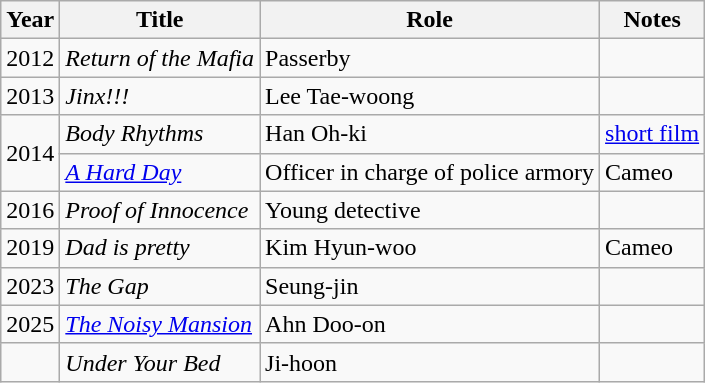<table class="wikitable">
<tr>
<th>Year</th>
<th>Title</th>
<th>Role</th>
<th>Notes</th>
</tr>
<tr>
<td>2012</td>
<td><em>Return of the Mafia</em></td>
<td>Passerby</td>
<td></td>
</tr>
<tr>
<td>2013</td>
<td><em>Jinx!!!</em></td>
<td>Lee Tae-woong</td>
<td></td>
</tr>
<tr>
<td rowspan="2">2014</td>
<td><em>Body Rhythms</em></td>
<td>Han Oh-ki</td>
<td><a href='#'>short film</a></td>
</tr>
<tr>
<td><em><a href='#'>A Hard Day</a></em></td>
<td>Officer in charge of police armory</td>
<td>Cameo</td>
</tr>
<tr>
<td>2016</td>
<td><em>Proof of Innocence</em></td>
<td>Young detective</td>
<td></td>
</tr>
<tr>
<td>2019</td>
<td><em>Dad is pretty</em></td>
<td>Kim Hyun-woo</td>
<td>Cameo</td>
</tr>
<tr>
<td>2023</td>
<td><em>The Gap</em></td>
<td>Seung-jin</td>
<td></td>
</tr>
<tr>
<td>2025</td>
<td><em><a href='#'>The Noisy Mansion</a></em></td>
<td>Ahn Doo-on</td>
<td></td>
</tr>
<tr>
<td></td>
<td><em>Under Your Bed</em></td>
<td>Ji-hoon</td>
<td></td>
</tr>
</table>
